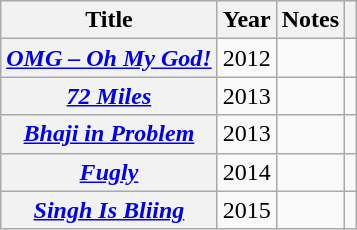<table class = "wikitable sortable plainrowheaders">
<tr>
<th scope="col">Title</th>
<th scope="col">Year</th>
<th scope="col" class="unsortable">Notes</th>
<th scope="col" class="unsortable"></th>
</tr>
<tr>
<th scope="row" align="left"><em><a href='#'>OMG – Oh My God!</a></em></th>
<td>2012</td>
<td></td>
<td style ="text-align:center;"></td>
</tr>
<tr>
<th scope="row" align="left"><em><a href='#'>72 Miles</a></em></th>
<td>2013</td>
<td></td>
<td style ="text-align:center;"></td>
</tr>
<tr>
<th scope="row" align="left"><em><a href='#'>Bhaji in Problem</a></em></th>
<td>2013</td>
<td></td>
<td style ="text-align:center;"></td>
</tr>
<tr>
<th scope="row" align="left"><em><a href='#'>Fugly</a></em></th>
<td>2014</td>
<td></td>
<td style ="text-align:center;"></td>
</tr>
<tr>
<th scope="row" align="left"><em><a href='#'>Singh Is Bliing</a></em></th>
<td>2015</td>
<td></td>
<td style ="text-align:center;"></td>
</tr>
</table>
